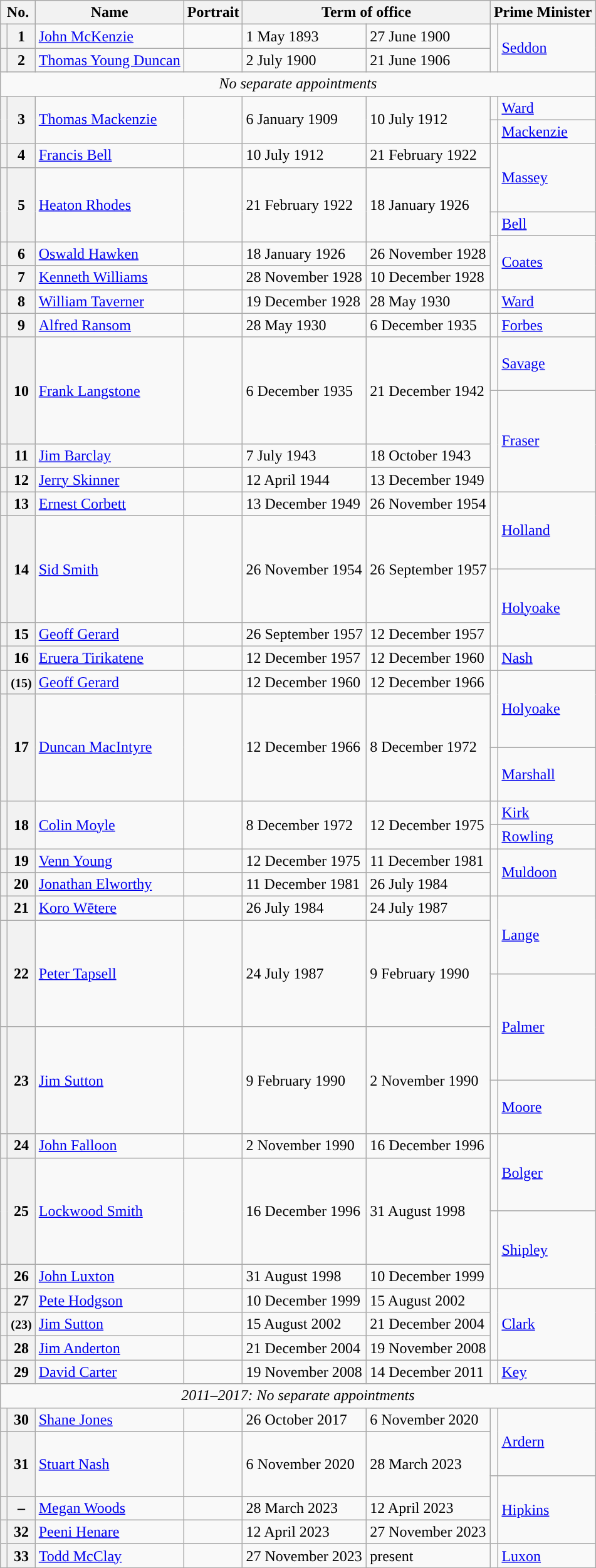<table class="wikitable">
<tr>
<th colspan="2">No.</th>
<th>Name</th>
<th>Portrait</th>
<th colspan="2">Term of office</th>
<th colspan="2">Prime Minister</th>
</tr>
<tr>
<th style="color:inherit;background:"></th>
<th>1</th>
<td><a href='#'>John McKenzie</a></td>
<td></td>
<td>1 May 1893</td>
<td>27 June 1900</td>
<td width=1 rowspan=2 style="color:inherit;background:"></td>
<td rowspan=2><a href='#'>Seddon</a></td>
</tr>
<tr>
<th style="color:inherit;background:"></th>
<th>2</th>
<td><a href='#'>Thomas Young Duncan</a></td>
<td></td>
<td>2 July 1900</td>
<td>21 June 1906</td>
</tr>
<tr>
<td colspan=8 align=center><em>No separate appointments</em></td>
</tr>
<tr>
<th rowspan=2 style="color:inherit;background:"></th>
<th rowspan=2>3</th>
<td rowspan=2><a href='#'>Thomas Mackenzie</a></td>
<td rowspan=2></td>
<td rowspan=2>6 January 1909</td>
<td rowspan=2>10 July 1912</td>
<td style="color:inherit;background:"></td>
<td><a href='#'>Ward</a></td>
</tr>
<tr>
<td style="color:inherit;background:"></td>
<td><a href='#'>Mackenzie</a></td>
</tr>
<tr>
<th style="color:inherit;background:"></th>
<th>4</th>
<td><a href='#'>Francis Bell</a></td>
<td></td>
<td>10 July 1912</td>
<td>21 February 1922</td>
<td style="border-bottom:solid 0 grey; background:"></td>
<td rowspan=2><a href='#'>Massey</a></td>
</tr>
<tr>
<th rowspan=3 style="color:inherit;background:"></th>
<th rowspan=3>5</th>
<td rowspan=3><a href='#'>Heaton Rhodes</a></td>
<td rowspan=3></td>
<td rowspan=3>21 February 1922</td>
<td rowspan=3>18 January 1926</td>
<td height=40 style="border-top:solid 0 grey; background:"></td>
</tr>
<tr>
<td style="color:inherit;background:"></td>
<td><a href='#'>Bell</a></td>
</tr>
<tr>
<td style="border-bottom:solid 0 grey; background:"></td>
<td rowspan=3><a href='#'>Coates</a></td>
</tr>
<tr>
<th style="color:inherit;background:"></th>
<th>6</th>
<td><a href='#'>Oswald Hawken</a></td>
<td></td>
<td>18 January 1926</td>
<td>26 November 1928</td>
<td rowspan=2 style="border-top:solid 0 grey; background:"></td>
</tr>
<tr>
<th style="color:inherit;background:"></th>
<th>7</th>
<td><a href='#'>Kenneth Williams</a></td>
<td></td>
<td>28 November 1928</td>
<td>10 December 1928</td>
</tr>
<tr>
<th style="color:inherit;background:"></th>
<th>8</th>
<td><a href='#'>William Taverner</a></td>
<td></td>
<td>19 December 1928</td>
<td>28 May 1930</td>
<td style="color:inherit;background:"></td>
<td><a href='#'>Ward</a></td>
</tr>
<tr>
<th style="color:inherit;background:"></th>
<th>9</th>
<td><a href='#'>Alfred Ransom</a></td>
<td></td>
<td>28 May 1930</td>
<td>6 December 1935</td>
<td style="color:inherit;background:"></td>
<td><a href='#'>Forbes</a></td>
</tr>
<tr>
<th height=50 style="border-bottom:solid 0 grey; background:"></th>
<th rowspan=2>10</th>
<td rowspan=2><a href='#'>Frank Langstone</a></td>
<td rowspan=2></td>
<td rowspan=2>6 December 1935</td>
<td rowspan=2>21 December 1942</td>
<td style="color:inherit;background:"></td>
<td><a href='#'>Savage</a></td>
</tr>
<tr>
<th height=50 style="border-top:solid 0 grey; background:"></th>
<td style="border-bottom:solid 0 grey; background:"></td>
<td rowspan=3><a href='#'>Fraser</a></td>
</tr>
<tr>
<th style="color:inherit;background:"></th>
<th>11</th>
<td><a href='#'>Jim Barclay</a></td>
<td></td>
<td>7 July 1943</td>
<td>18 October 1943</td>
<td rowspan=2 style="border-top:solid 0 grey; background:"></td>
</tr>
<tr>
<th style="color:inherit;background:"></th>
<th>12</th>
<td><a href='#'>Jerry Skinner</a></td>
<td></td>
<td>12 April 1944</td>
<td>13 December 1949</td>
</tr>
<tr>
<th style="color:inherit;background:"></th>
<th>13</th>
<td><a href='#'>Ernest Corbett</a></td>
<td></td>
<td>13 December 1949</td>
<td>26 November 1954</td>
<td rowspan=2 style="color:inherit;background:"></td>
<td rowspan=2><a href='#'>Holland</a></td>
</tr>
<tr>
<th height=50 style="border-bottom:solid 0 grey; background:"></th>
<th rowspan=2>14</th>
<td rowspan=2><a href='#'>Sid Smith</a></td>
<td rowspan=2></td>
<td rowspan=2>26 November 1954</td>
<td rowspan=2>26 September 1957</td>
</tr>
<tr>
<th height=50 style="border-top:solid 0 grey; background:"></th>
<td rowspan=2 style="color:inherit;background:"></td>
<td rowspan=2><a href='#'>Holyoake</a></td>
</tr>
<tr>
<th style="color:inherit;background:"></th>
<th>15</th>
<td><a href='#'>Geoff Gerard</a></td>
<td></td>
<td>26 September 1957</td>
<td>12 December 1957</td>
</tr>
<tr>
<th style="color:inherit;background:"></th>
<th>16</th>
<td><a href='#'>Eruera Tirikatene</a></td>
<td></td>
<td>12 December 1957</td>
<td>12 December 1960</td>
<td style="color:inherit;background:"></td>
<td><a href='#'>Nash</a></td>
</tr>
<tr>
<th style="color:inherit;background:"></th>
<th><small>(15)</small></th>
<td><a href='#'>Geoff Gerard</a></td>
<td></td>
<td>12 December 1960</td>
<td>12 December 1966</td>
<td rowspan=2 style="color:inherit;background:"></td>
<td rowspan=2><a href='#'>Holyoake</a></td>
</tr>
<tr>
<th height=50 style="border-bottom:solid 0 grey; background:"></th>
<th rowspan=2>17</th>
<td rowspan=2><a href='#'>Duncan MacIntyre</a></td>
<td rowspan=2></td>
<td rowspan=2>12 December 1966</td>
<td rowspan=2>8 December 1972</td>
</tr>
<tr>
<th height=50 style="border-top:solid 0 grey; background:"></th>
<td style="color:inherit;background:"></td>
<td><a href='#'>Marshall</a></td>
</tr>
<tr>
<th rowspan=2 style="color:inherit;background:"></th>
<th rowspan=2>18</th>
<td rowspan=2><a href='#'>Colin Moyle</a></td>
<td rowspan=2></td>
<td rowspan=2>8 December 1972</td>
<td rowspan=2>12 December 1975</td>
<td style="color:inherit;background:"></td>
<td><a href='#'>Kirk</a></td>
</tr>
<tr>
<td style="color:inherit;background:"></td>
<td><a href='#'>Rowling</a></td>
</tr>
<tr>
<th style="color:inherit;background:"></th>
<th>19</th>
<td><a href='#'>Venn Young</a></td>
<td></td>
<td>12 December 1975</td>
<td>11 December 1981</td>
<td rowspan=2 style="color:inherit;background:"></td>
<td rowspan=2><a href='#'>Muldoon</a></td>
</tr>
<tr>
<th style="color:inherit;background:"></th>
<th>20</th>
<td><a href='#'>Jonathan Elworthy</a></td>
<td></td>
<td>11 December 1981</td>
<td>26 July 1984</td>
</tr>
<tr>
<th style="color:inherit;background:"></th>
<th>21</th>
<td><a href='#'>Koro Wētere</a></td>
<td></td>
<td>26 July 1984</td>
<td>24 July 1987</td>
<td rowspan=2 style="color:inherit;background:"></td>
<td rowspan=2><a href='#'>Lange</a></td>
</tr>
<tr>
<th height=50 style="border-bottom:solid 0 grey; background:"></th>
<th rowspan=2>22</th>
<td rowspan=2><a href='#'>Peter Tapsell</a></td>
<td rowspan=2></td>
<td rowspan=2>24 July 1987</td>
<td rowspan=2>9 February 1990</td>
</tr>
<tr>
<th height=50 style="border-top:solid 0 grey; background:"></th>
<td rowspan=2 style="color:inherit;background:"></td>
<td rowspan=2><a href='#'>Palmer</a></td>
</tr>
<tr>
<th height=50 style="border-bottom:solid 0 grey; background:"></th>
<th rowspan=2>23</th>
<td rowspan=2><a href='#'>Jim Sutton</a></td>
<td rowspan=2></td>
<td rowspan=2>9 February 1990</td>
<td rowspan=2>2 November 1990</td>
</tr>
<tr>
<th height=50 style="border-top:solid 0 grey; background:"></th>
<td style="color:inherit;background:"></td>
<td><a href='#'>Moore</a></td>
</tr>
<tr>
<th style="color:inherit;background:"></th>
<th>24</th>
<td><a href='#'>John Falloon</a></td>
<td></td>
<td>2 November 1990</td>
<td>16 December 1996</td>
<td rowspan=2 style="color:inherit;background:"></td>
<td rowspan=2><a href='#'>Bolger</a></td>
</tr>
<tr>
<th height=50 style="border-bottom:solid 0 grey; background:"></th>
<th rowspan=2>25</th>
<td rowspan=2><a href='#'>Lockwood Smith</a></td>
<td rowspan=2></td>
<td rowspan=2>16 December 1996</td>
<td rowspan=2>31 August 1998</td>
</tr>
<tr>
<th height=50 style="border-top:solid 0 grey; background:"></th>
<td rowspan=2 style="color:inherit;background:"></td>
<td rowspan=2><a href='#'>Shipley</a></td>
</tr>
<tr>
<th style="color:inherit;background:"></th>
<th>26</th>
<td><a href='#'>John Luxton</a></td>
<td></td>
<td>31 August 1998</td>
<td>10 December 1999</td>
</tr>
<tr>
<th style="color:inherit;background:"></th>
<th>27</th>
<td><a href='#'>Pete Hodgson</a></td>
<td></td>
<td>10 December 1999</td>
<td>15 August 2002</td>
<td rowspan=3 style="color:inherit;background:"></td>
<td rowspan=3><a href='#'>Clark</a></td>
</tr>
<tr>
<th style="color:inherit;background:"></th>
<th><small>(23)</small></th>
<td><a href='#'>Jim Sutton</a></td>
<td></td>
<td>15 August 2002</td>
<td>21 December 2004</td>
</tr>
<tr>
<th style="color:inherit;background:"></th>
<th>28</th>
<td><a href='#'>Jim Anderton</a></td>
<td></td>
<td>21 December 2004</td>
<td>19 November 2008</td>
</tr>
<tr>
<th style="color:inherit;background:"></th>
<th>29</th>
<td><a href='#'>David Carter</a></td>
<td></td>
<td>19 November 2008</td>
<td>14 December 2011</td>
<td style="color:inherit;background:"></td>
<td><a href='#'>Key</a></td>
</tr>
<tr>
<td colspan=8 align=center><em>2011–2017: No separate appointments</em></td>
</tr>
<tr>
<th style="color:inherit;background:"></th>
<th>30</th>
<td><a href='#'>Shane Jones</a></td>
<td></td>
<td>26 October 2017</td>
<td>6 November 2020</td>
<td rowspan=2 style="color:inherit;background:"></td>
<td rowspan=2><a href='#'>Ardern</a></td>
</tr>
<tr>
<th height=40 style="border-bottom:solid 0 grey; background:"></th>
<th rowspan="2">31</th>
<td rowspan="2"><a href='#'>Stuart Nash</a></td>
<td rowspan="2"></td>
<td rowspan="2">6 November 2020</td>
<td rowspan="2">28 March 2023</td>
</tr>
<tr>
<th height=15 style="border-top:solid 0 grey; background:"></th>
<td rowspan="3" style="color:inherit;background:"></td>
<td rowspan="3"><a href='#'>Hipkins</a></td>
</tr>
<tr>
<th style="border-bottom:solid 0 grey; background:"></th>
<th>–</th>
<td><a href='#'>Megan Woods</a></td>
<td></td>
<td>28 March 2023</td>
<td>12 April 2023</td>
</tr>
<tr>
<th style="border-bottom:solid 0 grey; background:"></th>
<th>32</th>
<td><a href='#'>Peeni Henare</a></td>
<td></td>
<td>12 April 2023</td>
<td>27 November 2023</td>
</tr>
<tr>
<th style="color:inherit;background:"></th>
<th>33</th>
<td><a href='#'>Todd McClay</a></td>
<td></td>
<td>27 November 2023</td>
<td>present</td>
<td style="color:inherit;background:"></td>
<td><a href='#'>Luxon</a></td>
</tr>
</table>
